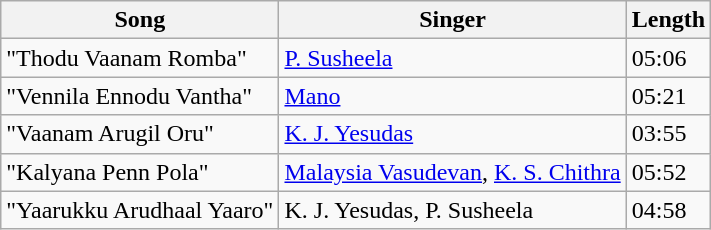<table class="wikitable">
<tr>
<th>Song</th>
<th>Singer</th>
<th>Length</th>
</tr>
<tr>
<td>"Thodu Vaanam Romba"</td>
<td><a href='#'>P. Susheela</a></td>
<td>05:06</td>
</tr>
<tr>
<td>"Vennila Ennodu Vantha"</td>
<td><a href='#'>Mano</a></td>
<td>05:21</td>
</tr>
<tr>
<td>"Vaanam Arugil Oru"</td>
<td><a href='#'>K. J. Yesudas</a></td>
<td>03:55</td>
</tr>
<tr>
<td>"Kalyana Penn Pola"</td>
<td><a href='#'>Malaysia Vasudevan</a>, <a href='#'>K. S. Chithra</a></td>
<td>05:52</td>
</tr>
<tr>
<td>"Yaarukku Arudhaal Yaaro"</td>
<td>K. J. Yesudas, P. Susheela</td>
<td>04:58</td>
</tr>
</table>
